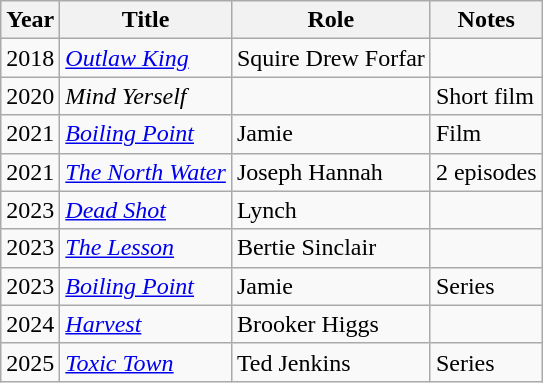<table class="wikitable">
<tr>
<th>Year</th>
<th>Title</th>
<th>Role</th>
<th class="unsortable">Notes</th>
</tr>
<tr>
<td>2018</td>
<td><em><a href='#'>Outlaw King</a></em></td>
<td>Squire Drew Forfar</td>
<td></td>
</tr>
<tr>
<td>2020</td>
<td><em>Mind Yerself</em></td>
<td></td>
<td>Short film</td>
</tr>
<tr>
<td>2021</td>
<td><em><a href='#'>Boiling Point</a></em></td>
<td>Jamie</td>
<td>Film</td>
</tr>
<tr>
<td>2021</td>
<td><em><a href='#'>The North Water</a></em></td>
<td>Joseph Hannah</td>
<td>2 episodes</td>
</tr>
<tr>
<td>2023</td>
<td><em><a href='#'>Dead Shot</a></em></td>
<td>Lynch</td>
<td></td>
</tr>
<tr>
<td>2023</td>
<td><em><a href='#'>The Lesson</a></em></td>
<td>Bertie Sinclair</td>
<td></td>
</tr>
<tr>
<td>2023</td>
<td><em><a href='#'>Boiling Point</a></em></td>
<td>Jamie</td>
<td>Series</td>
</tr>
<tr>
<td>2024</td>
<td><em><a href='#'>Harvest</a></em></td>
<td>Brooker Higgs</td>
<td></td>
</tr>
<tr>
<td>2025</td>
<td><em><a href='#'>Toxic Town</a></em></td>
<td>Ted Jenkins</td>
<td>Series</td>
</tr>
</table>
